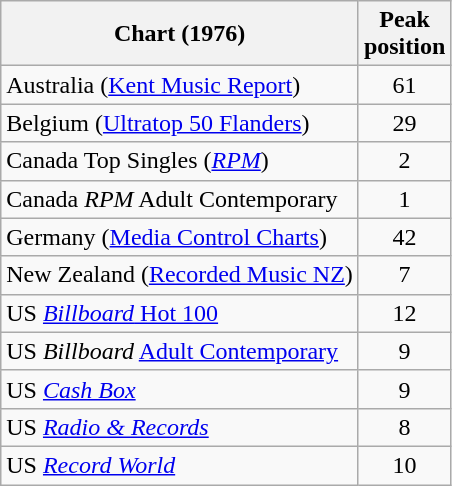<table class="wikitable sortable">
<tr>
<th>Chart (1976)</th>
<th>Peak<br>position</th>
</tr>
<tr>
<td>Australia (<a href='#'>Kent Music Report</a>)</td>
<td align="center">61</td>
</tr>
<tr>
<td>Belgium (<a href='#'>Ultratop 50 Flanders</a>)</td>
<td align="center">29</td>
</tr>
<tr>
<td>Canada Top Singles (<em><a href='#'>RPM</a></em>)</td>
<td align="center">2</td>
</tr>
<tr>
<td>Canada <em>RPM</em> Adult Contemporary</td>
<td align="center">1</td>
</tr>
<tr>
<td>Germany (<a href='#'>Media Control Charts</a>)</td>
<td align="center">42</td>
</tr>
<tr>
<td>New Zealand (<a href='#'>Recorded Music NZ</a>)</td>
<td align="center">7</td>
</tr>
<tr>
<td>US <a href='#'><em>Billboard</em> Hot 100</a></td>
<td align="center">12</td>
</tr>
<tr>
<td>US <em>Billboard</em> <a href='#'>Adult Contemporary</a></td>
<td align="center">9</td>
</tr>
<tr>
<td>US <em><a href='#'>Cash Box</a></em> </td>
<td align="center">9</td>
</tr>
<tr>
<td>US <em><a href='#'>Radio & Records</a></em></td>
<td align="center">8</td>
</tr>
<tr>
<td>US <em><a href='#'>Record World</a></em> </td>
<td align="center">10</td>
</tr>
</table>
